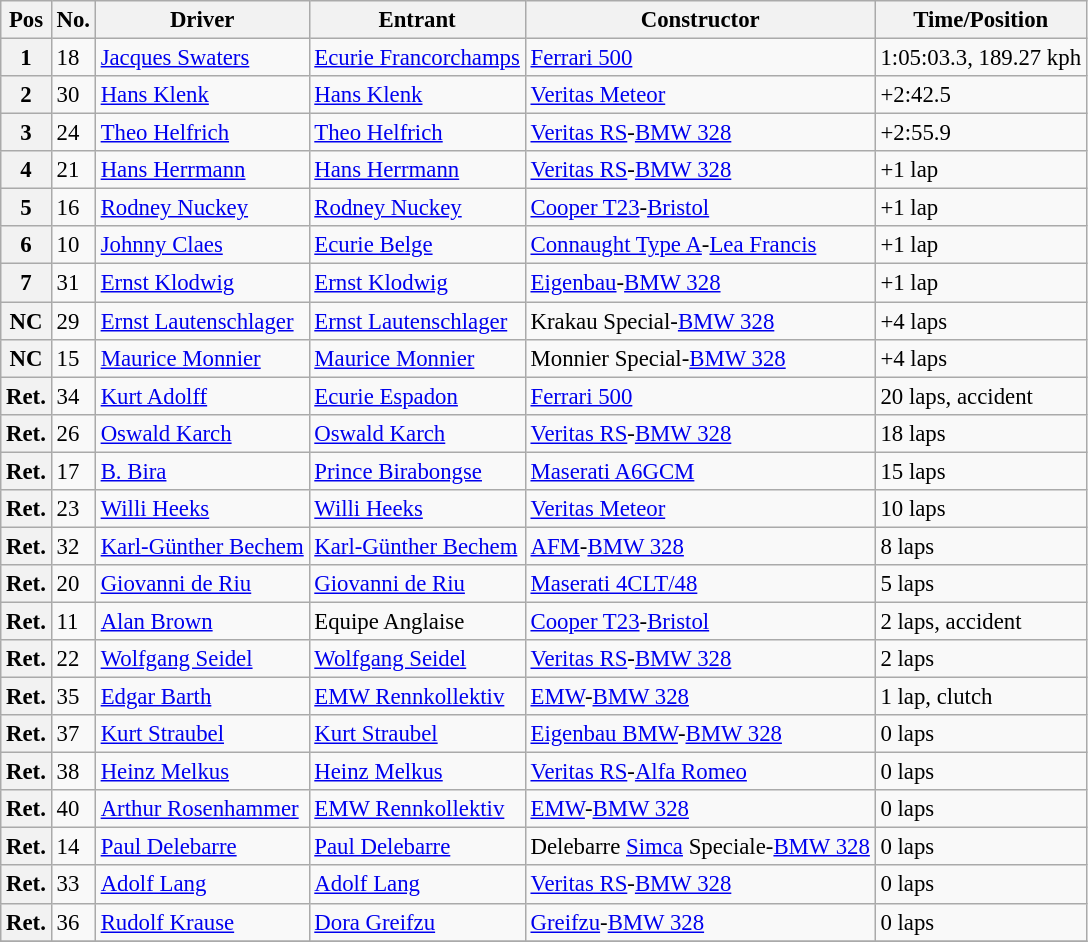<table class="wikitable sortable" style="font-size: 95%">
<tr>
<th>Pos</th>
<th>No.</th>
<th>Driver</th>
<th>Entrant</th>
<th>Constructor</th>
<th>Time/Position</th>
</tr>
<tr>
<th>1</th>
<td>18</td>
<td> <a href='#'>Jacques Swaters</a></td>
<td><a href='#'>Ecurie Francorchamps</a></td>
<td><a href='#'>Ferrari 500</a></td>
<td>1:05:03.3, 189.27 kph</td>
</tr>
<tr>
<th>2</th>
<td>30</td>
<td> <a href='#'>Hans Klenk</a></td>
<td><a href='#'>Hans Klenk</a></td>
<td><a href='#'>Veritas Meteor</a></td>
<td>+2:42.5</td>
</tr>
<tr>
<th>3</th>
<td>24</td>
<td> <a href='#'>Theo Helfrich</a></td>
<td><a href='#'>Theo Helfrich</a></td>
<td><a href='#'>Veritas RS</a>-<a href='#'>BMW 328</a></td>
<td>+2:55.9</td>
</tr>
<tr>
<th>4</th>
<td>21</td>
<td> <a href='#'>Hans Herrmann</a></td>
<td><a href='#'>Hans Herrmann</a></td>
<td><a href='#'>Veritas RS</a>-<a href='#'>BMW 328</a></td>
<td>+1 lap</td>
</tr>
<tr>
<th>5</th>
<td>16</td>
<td> <a href='#'>Rodney Nuckey</a></td>
<td><a href='#'>Rodney Nuckey</a></td>
<td><a href='#'>Cooper T23</a>-<a href='#'>Bristol</a></td>
<td>+1 lap</td>
</tr>
<tr>
<th>6</th>
<td>10</td>
<td> <a href='#'>Johnny Claes</a></td>
<td><a href='#'>Ecurie Belge</a></td>
<td><a href='#'>Connaught Type A</a>-<a href='#'>Lea Francis</a></td>
<td>+1 lap</td>
</tr>
<tr>
<th>7</th>
<td>31</td>
<td> <a href='#'>Ernst Klodwig</a></td>
<td><a href='#'>Ernst Klodwig</a></td>
<td><a href='#'>Eigenbau</a>-<a href='#'>BMW 328</a></td>
<td>+1 lap</td>
</tr>
<tr>
<th>NC</th>
<td>29</td>
<td> <a href='#'>Ernst Lautenschlager</a></td>
<td><a href='#'>Ernst Lautenschlager</a></td>
<td>Krakau Special-<a href='#'>BMW 328</a></td>
<td>+4 laps</td>
</tr>
<tr>
<th>NC</th>
<td>15</td>
<td> <a href='#'>Maurice Monnier</a></td>
<td><a href='#'>Maurice Monnier</a></td>
<td>Monnier Special-<a href='#'>BMW 328</a></td>
<td>+4 laps</td>
</tr>
<tr>
<th>Ret.</th>
<td>34</td>
<td> <a href='#'>Kurt Adolff</a></td>
<td><a href='#'>Ecurie Espadon</a></td>
<td><a href='#'>Ferrari 500</a></td>
<td>20 laps, accident</td>
</tr>
<tr>
<th>Ret.</th>
<td>26</td>
<td> <a href='#'>Oswald Karch</a></td>
<td><a href='#'>Oswald Karch</a></td>
<td><a href='#'>Veritas RS</a>-<a href='#'>BMW 328</a></td>
<td>18 laps</td>
</tr>
<tr>
<th>Ret.</th>
<td>17</td>
<td> <a href='#'>B. Bira</a></td>
<td><a href='#'>Prince Birabongse</a></td>
<td><a href='#'>Maserati A6GCM</a></td>
<td>15 laps</td>
</tr>
<tr>
<th>Ret.</th>
<td>23</td>
<td> <a href='#'>Willi Heeks</a></td>
<td><a href='#'>Willi Heeks</a></td>
<td><a href='#'>Veritas Meteor</a></td>
<td>10 laps</td>
</tr>
<tr>
<th>Ret.</th>
<td>32</td>
<td> <a href='#'>Karl-Günther Bechem</a></td>
<td><a href='#'>Karl-Günther Bechem</a></td>
<td><a href='#'>AFM</a>-<a href='#'>BMW 328</a></td>
<td>8 laps</td>
</tr>
<tr>
<th>Ret.</th>
<td>20</td>
<td> <a href='#'>Giovanni de Riu</a></td>
<td><a href='#'>Giovanni de Riu</a></td>
<td><a href='#'>Maserati 4CLT/48</a></td>
<td>5 laps</td>
</tr>
<tr>
<th>Ret.</th>
<td>11</td>
<td> <a href='#'>Alan Brown</a></td>
<td>Equipe Anglaise</td>
<td><a href='#'>Cooper T23</a>-<a href='#'>Bristol</a></td>
<td>2 laps, accident</td>
</tr>
<tr>
<th>Ret.</th>
<td>22</td>
<td> <a href='#'>Wolfgang Seidel</a></td>
<td><a href='#'>Wolfgang Seidel</a></td>
<td><a href='#'>Veritas RS</a>-<a href='#'>BMW 328</a></td>
<td>2 laps</td>
</tr>
<tr>
<th>Ret.</th>
<td>35</td>
<td> <a href='#'>Edgar Barth</a></td>
<td><a href='#'>EMW Rennkollektiv</a></td>
<td><a href='#'>EMW</a>-<a href='#'>BMW 328</a></td>
<td>1 lap, clutch</td>
</tr>
<tr>
<th>Ret.</th>
<td>37</td>
<td> <a href='#'>Kurt Straubel</a></td>
<td><a href='#'>Kurt Straubel</a></td>
<td><a href='#'>Eigenbau BMW</a>-<a href='#'>BMW 328</a></td>
<td>0 laps</td>
</tr>
<tr>
<th>Ret.</th>
<td>38</td>
<td> <a href='#'>Heinz Melkus</a></td>
<td><a href='#'>Heinz Melkus</a></td>
<td><a href='#'>Veritas RS</a>-<a href='#'>Alfa Romeo</a></td>
<td>0 laps</td>
</tr>
<tr>
<th>Ret.</th>
<td>40</td>
<td> <a href='#'>Arthur Rosenhammer</a></td>
<td><a href='#'>EMW Rennkollektiv</a></td>
<td><a href='#'>EMW</a>-<a href='#'>BMW 328</a></td>
<td>0 laps</td>
</tr>
<tr>
<th>Ret.</th>
<td>14</td>
<td> <a href='#'>Paul Delebarre</a></td>
<td><a href='#'>Paul Delebarre</a></td>
<td>Delebarre <a href='#'>Simca</a> Speciale-<a href='#'>BMW 328</a></td>
<td>0 laps</td>
</tr>
<tr>
<th>Ret.</th>
<td>33</td>
<td> <a href='#'>Adolf Lang</a></td>
<td><a href='#'>Adolf Lang</a></td>
<td><a href='#'>Veritas RS</a>-<a href='#'>BMW 328</a></td>
<td>0 laps</td>
</tr>
<tr>
<th>Ret.</th>
<td>36</td>
<td> <a href='#'>Rudolf Krause</a></td>
<td><a href='#'>Dora Greifzu</a></td>
<td><a href='#'>Greifzu</a>-<a href='#'>BMW 328</a></td>
<td>0 laps</td>
</tr>
<tr>
</tr>
</table>
